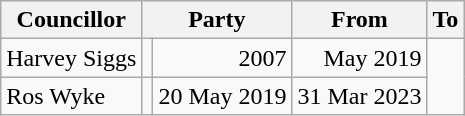<table class=wikitable>
<tr>
<th>Councillor</th>
<th colspan=2>Party</th>
<th>From</th>
<th>To</th>
</tr>
<tr>
<td>Harvey Siggs</td>
<td></td>
<td align=right>2007</td>
<td align=right>May 2019</td>
</tr>
<tr>
<td>Ros Wyke</td>
<td></td>
<td align=right>20 May 2019</td>
<td>31 Mar 2023</td>
</tr>
</table>
